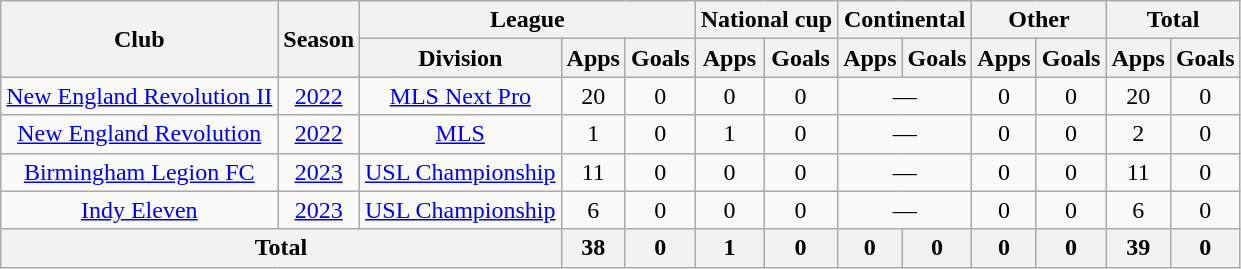<table class="wikitable" style="text-align:center">
<tr>
<th rowspan="2">Club</th>
<th rowspan="2">Season</th>
<th colspan="3">League</th>
<th colspan="2">National cup</th>
<th colspan="2">Continental</th>
<th colspan="2">Other</th>
<th colspan="2">Total</th>
</tr>
<tr>
<th>Division</th>
<th>Apps</th>
<th>Goals</th>
<th>Apps</th>
<th>Goals</th>
<th>Apps</th>
<th>Goals</th>
<th>Apps</th>
<th>Goals</th>
<th>Apps</th>
<th>Goals</th>
</tr>
<tr>
<td><a href='#'>New England Revolution II</a></td>
<td><a href='#'>2022</a></td>
<td><a href='#'>MLS Next Pro</a></td>
<td>20</td>
<td>0</td>
<td>0</td>
<td>0</td>
<td colspan="2">—</td>
<td>0</td>
<td>0</td>
<td>20</td>
<td>0</td>
</tr>
<tr>
<td><a href='#'>New England Revolution</a></td>
<td><a href='#'>2022</a></td>
<td><a href='#'>MLS</a></td>
<td>1</td>
<td>0</td>
<td>1</td>
<td>0</td>
<td colspan="2">—</td>
<td>0</td>
<td>0</td>
<td>2</td>
<td>0</td>
</tr>
<tr>
<td><a href='#'>Birmingham Legion FC</a></td>
<td><a href='#'>2023</a></td>
<td><a href='#'>USL Championship</a></td>
<td>11</td>
<td>0</td>
<td>0</td>
<td>0</td>
<td colspan="2">—</td>
<td>0</td>
<td>0</td>
<td>11</td>
<td>0</td>
</tr>
<tr>
<td><a href='#'>Indy Eleven</a></td>
<td><a href='#'>2023</a></td>
<td><a href='#'>USL Championship</a></td>
<td>6</td>
<td>0</td>
<td>0</td>
<td>0</td>
<td colspan="2">—</td>
<td>0</td>
<td>0</td>
<td>6</td>
<td>0</td>
</tr>
<tr>
<th colspan="3">Total</th>
<th>38</th>
<th>0</th>
<th>1</th>
<th>0</th>
<th>0</th>
<th>0</th>
<th>0</th>
<th>0</th>
<th>39</th>
<th>0</th>
</tr>
</table>
